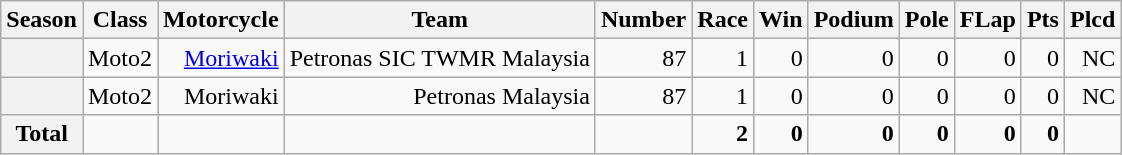<table class="wikitable">
<tr>
<th>Season</th>
<th>Class</th>
<th>Motorcycle</th>
<th>Team</th>
<th>Number</th>
<th>Race</th>
<th>Win</th>
<th>Podium</th>
<th>Pole</th>
<th>FLap</th>
<th>Pts</th>
<th>Plcd</th>
</tr>
<tr align="right">
<th></th>
<td>Moto2</td>
<td><a href='#'>Moriwaki</a></td>
<td>Petronas SIC TWMR Malaysia</td>
<td>87</td>
<td>1</td>
<td>0</td>
<td>0</td>
<td>0</td>
<td>0</td>
<td>0</td>
<td>NC</td>
</tr>
<tr align="right">
<th></th>
<td>Moto2</td>
<td>Moriwaki</td>
<td>Petronas Malaysia</td>
<td>87</td>
<td>1</td>
<td>0</td>
<td>0</td>
<td>0</td>
<td>0</td>
<td>0</td>
<td>NC</td>
</tr>
<tr align="right">
<th>Total</th>
<td></td>
<td></td>
<td></td>
<td></td>
<td><strong>2</strong></td>
<td><strong>0</strong></td>
<td><strong>0</strong></td>
<td><strong>0</strong></td>
<td><strong>0</strong></td>
<td><strong>0</strong></td>
<td></td>
</tr>
</table>
